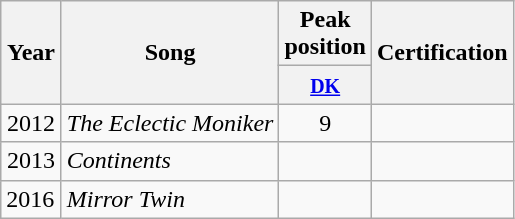<table class="wikitable">
<tr>
<th width="33" rowspan="2" style="text-align:center;">Year</th>
<th rowspan="2">Song</th>
<th colspan="1">Peak<br>position</th>
<th rowspan="2">Certification</th>
</tr>
<tr>
<th align="center"><a href='#'><small>DK</small></a><br></th>
</tr>
<tr>
<td align="center">2012</td>
<td><em>The Eclectic Moniker</em></td>
<td align="center">9</td>
<td></td>
</tr>
<tr>
<td align="center">2013</td>
<td><em>Continents</em></td>
<td align="center"></td>
<td></td>
</tr>
<tr>
<td>2016</td>
<td><em>Mirror Twin</em></td>
<td align="center"></td>
<td></td>
</tr>
</table>
